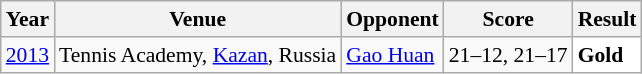<table class="sortable wikitable" style="font-size: 90%;">
<tr>
<th>Year</th>
<th>Venue</th>
<th>Opponent</th>
<th>Score</th>
<th>Result</th>
</tr>
<tr>
<td align="center"><a href='#'>2013</a></td>
<td align="left">Tennis Academy, <a href='#'>Kazan</a>, Russia</td>
<td align="left"> <a href='#'>Gao Huan</a></td>
<td align="left">21–12, 21–17</td>
<td style="text-align:left; background:white"> <strong>Gold</strong></td>
</tr>
</table>
